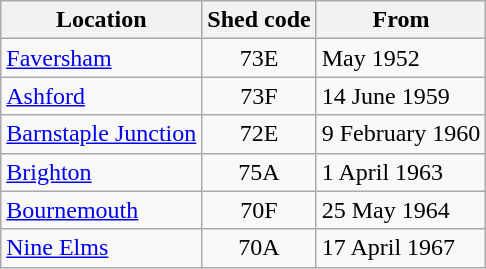<table class="wikitable">
<tr>
<th>Location</th>
<th>Shed code</th>
<th>From</th>
</tr>
<tr>
<td><a href='#'>Faversham</a></td>
<td style="text-align: center;">73E</td>
<td>May 1952</td>
</tr>
<tr>
<td><a href='#'>Ashford</a></td>
<td style="text-align: center;">73F</td>
<td>14 June 1959</td>
</tr>
<tr>
<td><a href='#'>Barnstaple Junction</a></td>
<td style="text-align: center;">72E</td>
<td>9 February 1960</td>
</tr>
<tr>
<td><a href='#'>Brighton</a></td>
<td style="text-align: center;">75A</td>
<td>1 April 1963</td>
</tr>
<tr>
<td><a href='#'>Bournemouth</a></td>
<td style="text-align: center;">70F</td>
<td>25 May 1964</td>
</tr>
<tr>
<td><a href='#'>Nine Elms</a></td>
<td style="text-align: center;">70A</td>
<td>17 April 1967</td>
</tr>
</table>
